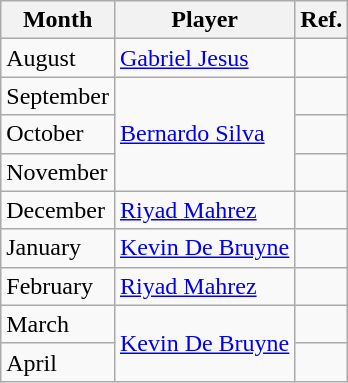<table class="wikitable">
<tr>
<th>Month</th>
<th>Player</th>
<th>Ref.</th>
</tr>
<tr>
<td>August</td>
<td> <a href='#'>Gabriel Jesus</a></td>
<td></td>
</tr>
<tr>
<td>September</td>
<td rowspan="3"> <a href='#'>Bernardo Silva</a></td>
<td></td>
</tr>
<tr>
<td>October</td>
<td></td>
</tr>
<tr>
<td>November</td>
<td></td>
</tr>
<tr>
<td>December</td>
<td> <a href='#'>Riyad Mahrez</a></td>
<td></td>
</tr>
<tr>
<td>January</td>
<td> <a href='#'>Kevin De Bruyne</a></td>
<td></td>
</tr>
<tr>
<td>February</td>
<td> <a href='#'>Riyad Mahrez</a></td>
<td></td>
</tr>
<tr>
<td>March</td>
<td rowspan="2"> <a href='#'>Kevin De Bruyne</a></td>
<td></td>
</tr>
<tr>
<td>April</td>
<td></td>
</tr>
</table>
